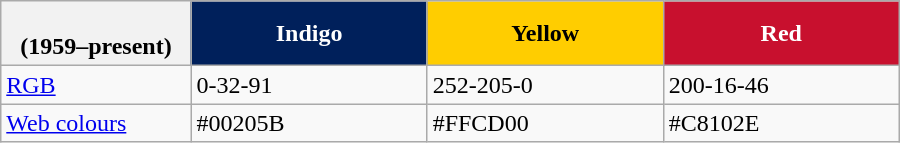<table class="wikitable" width="600px" border="1" cellpadding="2" cellspacing="0" style="background: #f9f9f9; border: 1px solid #aaaaaa; border-collapse: collapse; white-space: nowrap; text-align: left">
<tr>
<th><br>(1959–present)</th>
<th style="background:#00205B; color:#FFF; width:150px">Indigo</th>
<th style="background:#FFCD00; color:#000; width:150px">Yellow</th>
<th style="background:#C8102E; color:#FFF; width:150px">Red</th>
</tr>
<tr>
<td><a href='#'>RGB</a></td>
<td>0-32-91</td>
<td>252-205-0</td>
<td>200-16-46</td>
</tr>
<tr>
<td><a href='#'>Web colours</a></td>
<td>#00205B</td>
<td>#FFCD00</td>
<td>#C8102E</td>
</tr>
</table>
